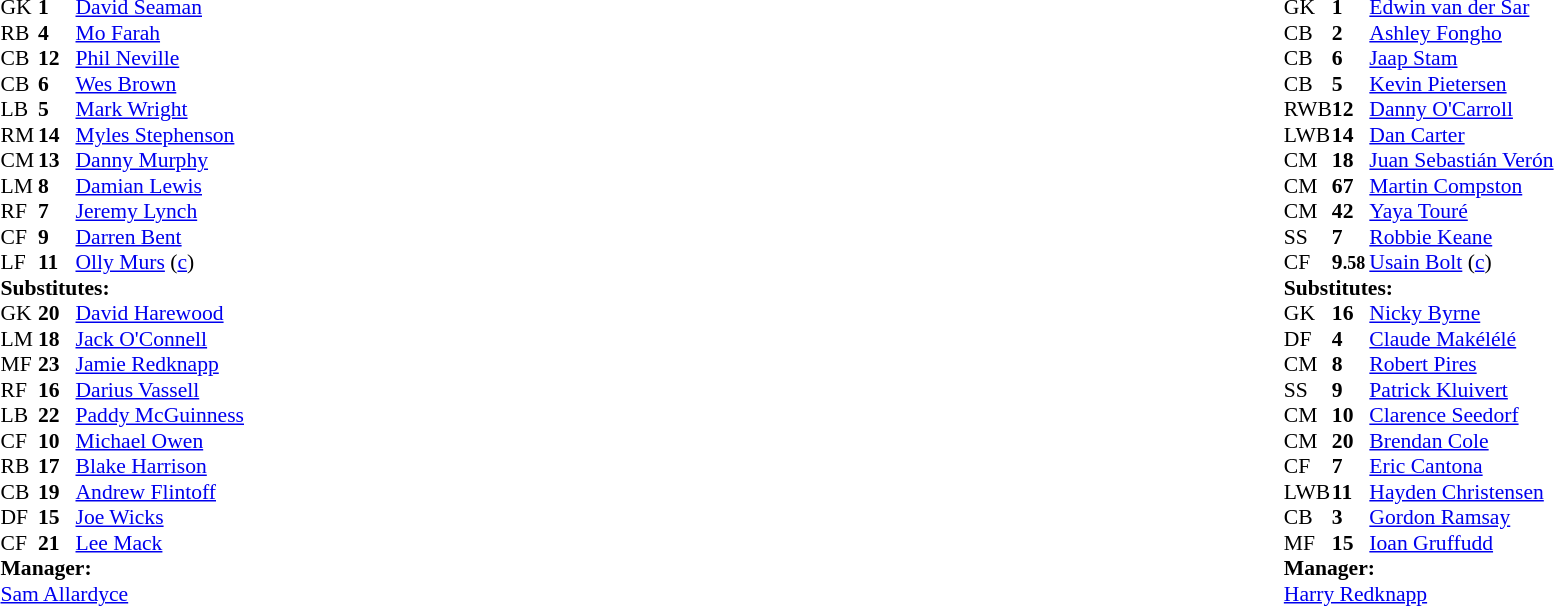<table width="100%">
<tr>
<td valign="top" width="50%"><br><table style="font-size: 90%" cellspacing="0" cellpadding="0">
<tr>
<th width=25></th>
<th width=25></th>
</tr>
<tr>
<td>GK</td>
<td><strong>1</strong></td>
<td><a href='#'>David Seaman</a></td>
<td></td>
<td></td>
</tr>
<tr>
<td>RB</td>
<td><strong>4</strong></td>
<td><a href='#'>Mo Farah</a></td>
<td></td>
<td></td>
</tr>
<tr>
<td>CB</td>
<td><strong>12</strong></td>
<td><a href='#'>Phil Neville</a></td>
<td></td>
<td></td>
</tr>
<tr>
<td>CB</td>
<td><strong>6</strong></td>
<td><a href='#'>Wes Brown</a></td>
</tr>
<tr>
<td>LB</td>
<td><strong>5</strong></td>
<td><a href='#'>Mark Wright</a></td>
<td></td>
<td></td>
</tr>
<tr>
<td>RM</td>
<td><strong>14</strong></td>
<td><a href='#'>Myles Stephenson</a></td>
<td></td>
<td></td>
</tr>
<tr>
<td>CM</td>
<td><strong>13</strong></td>
<td><a href='#'>Danny Murphy</a></td>
<td></td>
<td></td>
</tr>
<tr>
<td>LM</td>
<td><strong>8</strong></td>
<td><a href='#'>Damian Lewis</a></td>
<td></td>
<td></td>
</tr>
<tr>
<td>RF</td>
<td><strong>7</strong></td>
<td><a href='#'>Jeremy Lynch</a></td>
<td></td>
<td></td>
</tr>
<tr>
<td>CF</td>
<td><strong>9</strong></td>
<td><a href='#'>Darren Bent</a></td>
<td></td>
<td></td>
</tr>
<tr>
<td>LF</td>
<td><strong>11</strong></td>
<td><a href='#'>Olly Murs</a> (<a href='#'>c</a>)</td>
<td></td>
<td></td>
</tr>
<tr>
<td colspan=3><strong>Substitutes:</strong></td>
</tr>
<tr>
<td>GK</td>
<td><strong>20</strong></td>
<td><a href='#'>David Harewood</a></td>
<td></td>
<td></td>
</tr>
<tr>
<td>LM</td>
<td><strong>18</strong></td>
<td><a href='#'>Jack O'Connell</a></td>
<td></td>
<td> </td>
</tr>
<tr>
<td>MF</td>
<td><strong>23</strong></td>
<td><a href='#'>Jamie Redknapp</a></td>
<td></td>
<td></td>
</tr>
<tr>
<td>RF</td>
<td><strong>16</strong></td>
<td><a href='#'>Darius Vassell</a></td>
<td></td>
<td></td>
</tr>
<tr>
<td>LB</td>
<td><strong>22</strong></td>
<td><a href='#'>Paddy McGuinness</a></td>
<td></td>
<td></td>
</tr>
<tr>
<td>CF</td>
<td><strong>10</strong></td>
<td><a href='#'>Michael Owen</a></td>
<td></td>
<td></td>
</tr>
<tr>
<td>RB</td>
<td><strong>17</strong></td>
<td><a href='#'>Blake Harrison</a></td>
<td></td>
<td></td>
</tr>
<tr>
<td>CB</td>
<td><strong>19</strong></td>
<td><a href='#'>Andrew Flintoff</a></td>
<td></td>
<td></td>
</tr>
<tr>
<td>DF</td>
<td><strong>15</strong></td>
<td><a href='#'>Joe Wicks</a></td>
<td></td>
<td></td>
</tr>
<tr>
<td>CF</td>
<td><strong>21</strong></td>
<td><a href='#'>Lee Mack</a></td>
<td></td>
<td></td>
</tr>
<tr>
<td colspan=3><strong>Manager:</strong></td>
</tr>
<tr>
<td colspan=4><a href='#'>Sam Allardyce</a><br></td>
</tr>
</table>
</td>
<td valign="top"></td>
<td valign="top" width="50%"><br><table style="font-size: 90%" cellspacing="0" cellpadding="0" align=center>
<tr>
<th width=25></th>
<th width=25></th>
</tr>
<tr>
<td>GK</td>
<td><strong>1</strong></td>
<td><a href='#'>Edwin van der Sar</a></td>
<td></td>
<td></td>
</tr>
<tr>
<td>CB</td>
<td><strong>2</strong></td>
<td><a href='#'>Ashley Fongho</a></td>
<td></td>
<td></td>
</tr>
<tr>
<td>CB</td>
<td><strong>6</strong></td>
<td><a href='#'>Jaap Stam</a></td>
<td></td>
<td></td>
</tr>
<tr>
<td>CB</td>
<td><strong>5</strong></td>
<td><a href='#'>Kevin Pietersen</a></td>
<td></td>
<td></td>
</tr>
<tr>
<td>RWB</td>
<td><strong>12</strong></td>
<td><a href='#'>Danny O'Carroll</a></td>
<td></td>
<td></td>
</tr>
<tr>
<td>LWB</td>
<td><strong>14</strong></td>
<td><a href='#'>Dan Carter</a></td>
<td></td>
<td></td>
</tr>
<tr>
<td>CM</td>
<td><strong>18</strong></td>
<td><a href='#'>Juan Sebastián Verón</a></td>
<td></td>
<td></td>
</tr>
<tr>
<td>CM</td>
<td><strong>67</strong></td>
<td><a href='#'>Martin Compston</a></td>
<td></td>
<td></td>
</tr>
<tr>
<td>CM</td>
<td><strong>42</strong></td>
<td><a href='#'>Yaya Touré</a></td>
<td></td>
<td></td>
</tr>
<tr>
<td>SS</td>
<td><strong>7</strong></td>
<td><a href='#'>Robbie Keane</a></td>
<td></td>
<td> </td>
</tr>
<tr>
<td>CF</td>
<td><strong>9<small>.58</small></strong></td>
<td><a href='#'>Usain Bolt</a> (<a href='#'>c</a>)</td>
<td></td>
<td></td>
</tr>
<tr>
<td colspan=3><strong>Substitutes:</strong></td>
</tr>
<tr>
<td>GK</td>
<td><strong>16</strong></td>
<td><a href='#'>Nicky Byrne</a></td>
<td></td>
<td></td>
</tr>
<tr>
<td>DF</td>
<td><strong>4</strong></td>
<td><a href='#'>Claude Makélélé</a></td>
<td></td>
<td></td>
</tr>
<tr>
<td>CM</td>
<td><strong>8</strong></td>
<td><a href='#'>Robert Pires</a></td>
<td></td>
<td></td>
</tr>
<tr>
<td>SS</td>
<td><strong>9</strong></td>
<td><a href='#'>Patrick Kluivert</a></td>
<td></td>
<td></td>
</tr>
<tr>
<td>CM</td>
<td><strong>10</strong></td>
<td><a href='#'>Clarence Seedorf</a></td>
<td></td>
<td> </td>
</tr>
<tr>
<td>CM</td>
<td><strong>20</strong></td>
<td><a href='#'>Brendan Cole</a></td>
<td></td>
<td></td>
</tr>
<tr>
<td>CF</td>
<td><strong>7</strong></td>
<td><a href='#'>Eric Cantona</a></td>
<td></td>
<td></td>
</tr>
<tr>
<td>LWB</td>
<td><strong>11</strong></td>
<td><a href='#'>Hayden Christensen</a></td>
<td></td>
<td></td>
</tr>
<tr>
<td>CB</td>
<td><strong>3</strong></td>
<td><a href='#'>Gordon Ramsay</a></td>
<td></td>
<td></td>
</tr>
<tr>
<td>MF</td>
<td><strong>15</strong></td>
<td><a href='#'>Ioan Gruffudd</a></td>
<td></td>
<td></td>
</tr>
<tr>
<td colspan=3><strong>Manager:</strong></td>
</tr>
<tr>
<td colspan=4><a href='#'>Harry Redknapp</a></td>
</tr>
</table>
</td>
</tr>
</table>
